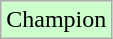<table class="wikitable">
<tr style="background:#cfc;">
<td>Champion</td>
</tr>
</table>
